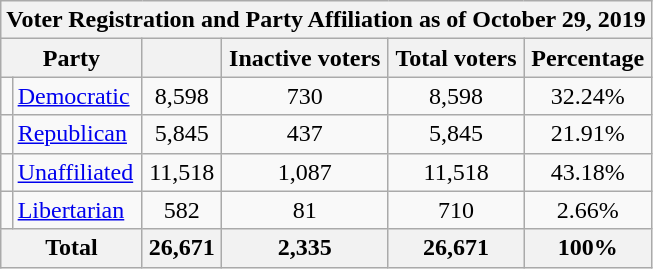<table class=wikitable>
<tr>
<th colspan = 6>Voter Registration and Party Affiliation as of October 29, 2019</th>
</tr>
<tr>
<th colspan = 2>Party</th>
<th></th>
<th>Inactive voters</th>
<th>Total voters</th>
<th>Percentage</th>
</tr>
<tr>
<td></td>
<td><a href='#'>Democratic</a></td>
<td align = center>8,598</td>
<td align = center>730</td>
<td align = center>8,598</td>
<td align = center>32.24%</td>
</tr>
<tr>
<td></td>
<td><a href='#'>Republican</a></td>
<td align = center>5,845</td>
<td align = center>437</td>
<td align = center>5,845</td>
<td align = center>21.91%</td>
</tr>
<tr>
<td></td>
<td><a href='#'>Unaffiliated</a></td>
<td align = center>11,518</td>
<td align = center>1,087</td>
<td align = center>11,518</td>
<td align = center>43.18%</td>
</tr>
<tr>
<td></td>
<td><a href='#'>Libertarian</a></td>
<td align = center>582</td>
<td align = center>81</td>
<td align = center>710</td>
<td align = center>2.66%</td>
</tr>
<tr>
<th colspan = 2>Total</th>
<th align = center>26,671</th>
<th align = center>2,335</th>
<th align = center>26,671</th>
<th align = center>100%</th>
</tr>
</table>
